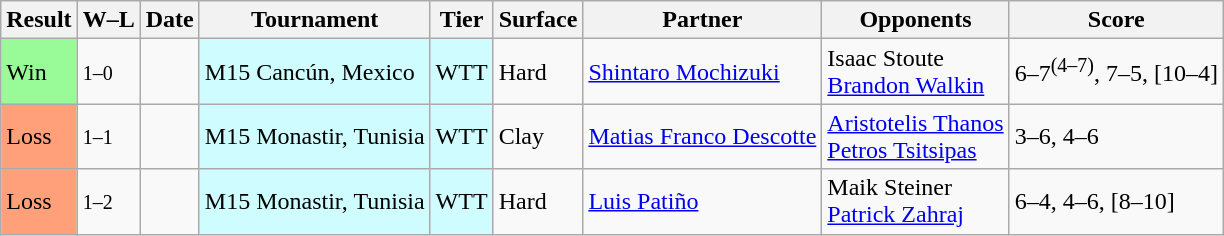<table class="sortable wikitable">
<tr>
<th>Result</th>
<th class="unsortable">W–L</th>
<th>Date</th>
<th>Tournament</th>
<th>Tier</th>
<th>Surface</th>
<th>Partner</th>
<th>Opponents</th>
<th class="unsortable">Score</th>
</tr>
<tr>
<td bgcolor=98fb98>Win</td>
<td><small>1–0</small></td>
<td></td>
<td style="background:#cffcff;">M15 Cancún, Mexico</td>
<td style="background:#cffcff;">WTT</td>
<td>Hard</td>
<td> <a href='#'>Shintaro Mochizuki</a></td>
<td> Isaac Stoute<br> <a href='#'>Brandon Walkin</a></td>
<td>6–7<sup>(4–7)</sup>, 7–5, [10–4]</td>
</tr>
<tr>
<td bgcolor=ffa07a>Loss</td>
<td><small>1–1</small></td>
<td></td>
<td style="background:#cffcff;">M15 Monastir, Tunisia</td>
<td style="background:#cffcff;">WTT</td>
<td>Clay</td>
<td> <a href='#'>Matias Franco Descotte</a></td>
<td> <a href='#'>Aristotelis Thanos</a><br> <a href='#'>Petros Tsitsipas</a></td>
<td>3–6, 4–6</td>
</tr>
<tr>
<td bgcolor=ffa07a>Loss</td>
<td><small>1–2</small></td>
<td></td>
<td style="background:#cffcff;">M15 Monastir, Tunisia</td>
<td style="background:#cffcff;">WTT</td>
<td>Hard</td>
<td> <a href='#'>Luis Patiño</a></td>
<td> Maik Steiner<br> <a href='#'>Patrick Zahraj</a></td>
<td>6–4, 4–6, [8–10]</td>
</tr>
</table>
